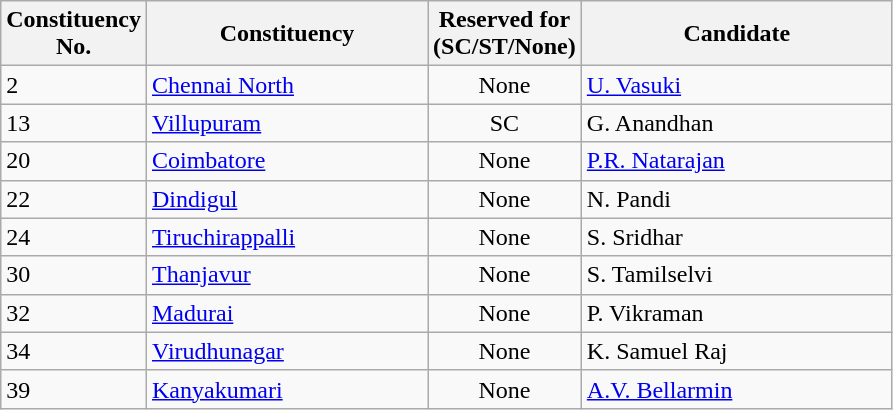<table class= "wikitable sortable">
<tr>
<th>Constituency <br> No.</th>
<th style="width:180px;">Constituency</th>
<th>Reserved for <br> (SC/ST/None)</th>
<th style="width:200px;">Candidate </th>
</tr>
<tr>
<td>2</td>
<td><a href='#'>Chennai North</a></td>
<td style="text-align:center;">None</td>
<td><a href='#'>U. Vasuki</a></td>
</tr>
<tr>
<td>13</td>
<td><a href='#'>Villupuram</a></td>
<td style="text-align:center;">SC</td>
<td>G. Anandhan</td>
</tr>
<tr>
<td>20</td>
<td><a href='#'>Coimbatore</a></td>
<td style="text-align:center;">None</td>
<td><a href='#'>P.R. Natarajan</a></td>
</tr>
<tr>
<td>22</td>
<td><a href='#'>Dindigul</a></td>
<td style="text-align:center;">None</td>
<td>N. Pandi</td>
</tr>
<tr>
<td>24</td>
<td><a href='#'>Tiruchirappalli</a></td>
<td style="text-align:center;">None</td>
<td>S. Sridhar</td>
</tr>
<tr>
<td>30</td>
<td><a href='#'>Thanjavur</a></td>
<td style="text-align:center;">None</td>
<td>S. Tamilselvi</td>
</tr>
<tr>
<td>32</td>
<td><a href='#'>Madurai</a></td>
<td style="text-align:center;">None</td>
<td>P. Vikraman</td>
</tr>
<tr>
<td>34</td>
<td><a href='#'>Virudhunagar</a></td>
<td style="text-align:center;">None</td>
<td>K. Samuel Raj</td>
</tr>
<tr>
<td>39</td>
<td><a href='#'>Kanyakumari</a></td>
<td style="text-align:center;">None</td>
<td><a href='#'>A.V. Bellarmin</a></td>
</tr>
</table>
